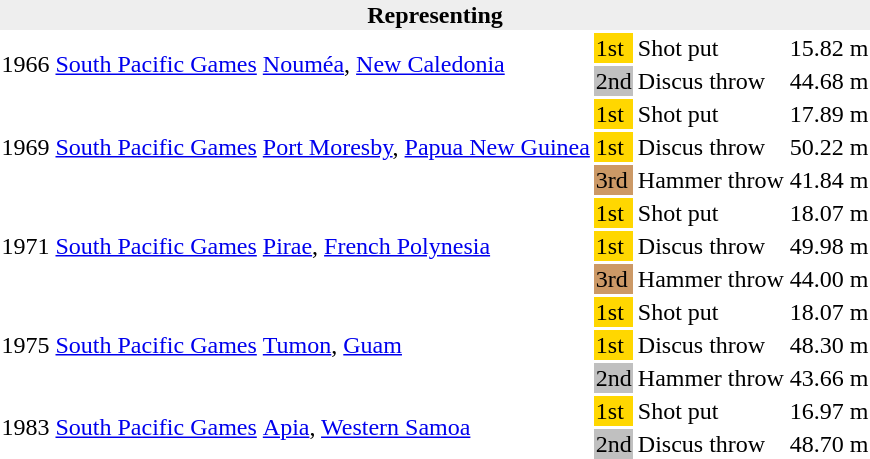<table>
<tr>
<th bgcolor="#eeeeee" colspan="6">Representing </th>
</tr>
<tr>
<td rowspan=2>1966</td>
<td rowspan=2><a href='#'>South Pacific Games</a></td>
<td rowspan=2><a href='#'>Nouméa</a>, <a href='#'>New Caledonia</a></td>
<td bgcolor=gold>1st</td>
<td>Shot put</td>
<td>15.82 m</td>
</tr>
<tr>
<td bgcolor=silver>2nd</td>
<td>Discus throw</td>
<td>44.68 m</td>
</tr>
<tr>
<td rowspan=3>1969</td>
<td rowspan=3><a href='#'>South Pacific Games</a></td>
<td rowspan=3><a href='#'>Port Moresby</a>, <a href='#'>Papua New Guinea</a></td>
<td bgcolor=gold>1st</td>
<td>Shot put</td>
<td>17.89 m</td>
</tr>
<tr>
<td bgcolor=gold>1st</td>
<td>Discus throw</td>
<td>50.22 m</td>
</tr>
<tr>
<td bgcolor=cc9966>3rd</td>
<td>Hammer throw</td>
<td>41.84 m</td>
</tr>
<tr>
<td rowspan=3>1971</td>
<td rowspan=3><a href='#'>South Pacific Games</a></td>
<td rowspan=3><a href='#'>Pirae</a>, <a href='#'>French Polynesia</a></td>
<td bgcolor=gold>1st</td>
<td>Shot put</td>
<td>18.07 m</td>
</tr>
<tr>
<td bgcolor=gold>1st</td>
<td>Discus throw</td>
<td>49.98 m</td>
</tr>
<tr>
<td bgcolor=cc9966>3rd</td>
<td>Hammer throw</td>
<td>44.00 m</td>
</tr>
<tr>
<td rowspan=3>1975</td>
<td rowspan=3><a href='#'>South Pacific Games</a></td>
<td rowspan=3><a href='#'>Tumon</a>, <a href='#'>Guam</a></td>
<td bgcolor=gold>1st</td>
<td>Shot put</td>
<td>18.07 m</td>
</tr>
<tr>
<td bgcolor=gold>1st</td>
<td>Discus throw</td>
<td>48.30 m</td>
</tr>
<tr>
<td bgcolor=silver>2nd</td>
<td>Hammer throw</td>
<td>43.66 m</td>
</tr>
<tr>
<td rowspan=2>1983</td>
<td rowspan=2><a href='#'>South Pacific Games</a></td>
<td rowspan=2><a href='#'>Apia</a>, <a href='#'>Western Samoa</a></td>
<td bgcolor=gold>1st</td>
<td>Shot put</td>
<td>16.97 m</td>
</tr>
<tr>
<td bgcolor=silver>2nd</td>
<td>Discus throw</td>
<td>48.70 m</td>
</tr>
</table>
